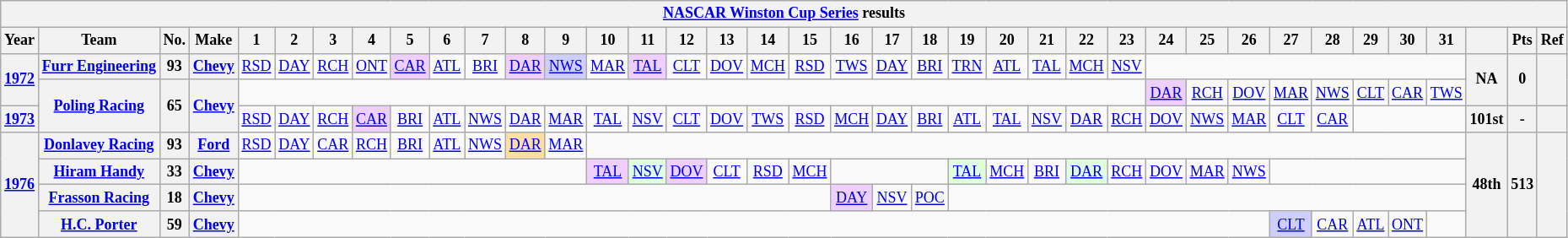<table class="wikitable" style="text-align:center; font-size:75%">
<tr>
<th colspan=45><a href='#'>NASCAR Winston Cup Series</a> results</th>
</tr>
<tr>
<th>Year</th>
<th>Team</th>
<th>No.</th>
<th>Make</th>
<th>1</th>
<th>2</th>
<th>3</th>
<th>4</th>
<th>5</th>
<th>6</th>
<th>7</th>
<th>8</th>
<th>9</th>
<th>10</th>
<th>11</th>
<th>12</th>
<th>13</th>
<th>14</th>
<th>15</th>
<th>16</th>
<th>17</th>
<th>18</th>
<th>19</th>
<th>20</th>
<th>21</th>
<th>22</th>
<th>23</th>
<th>24</th>
<th>25</th>
<th>26</th>
<th>27</th>
<th>28</th>
<th>29</th>
<th>30</th>
<th>31</th>
<th></th>
<th>Pts</th>
<th>Ref</th>
</tr>
<tr>
<th rowspan=2><a href='#'>1972</a></th>
<th><a href='#'>Furr Engineering</a></th>
<th>93</th>
<th><a href='#'>Chevy</a></th>
<td><a href='#'>RSD</a></td>
<td><a href='#'>DAY</a></td>
<td><a href='#'>RCH</a></td>
<td><a href='#'>ONT</a></td>
<td style="background:#EFCFFF;"><a href='#'>CAR</a><br></td>
<td><a href='#'>ATL</a></td>
<td><a href='#'>BRI</a></td>
<td style="background:#EFCFFF;"><a href='#'>DAR</a><br></td>
<td style="background:#CFCFFF;"><a href='#'>NWS</a><br></td>
<td><a href='#'>MAR</a></td>
<td style="background:#EFCFFF;"><a href='#'>TAL</a><br></td>
<td><a href='#'>CLT</a></td>
<td><a href='#'>DOV</a></td>
<td><a href='#'>MCH</a></td>
<td><a href='#'>RSD</a></td>
<td><a href='#'>TWS</a></td>
<td><a href='#'>DAY</a></td>
<td><a href='#'>BRI</a></td>
<td><a href='#'>TRN</a></td>
<td><a href='#'>ATL</a></td>
<td><a href='#'>TAL</a></td>
<td><a href='#'>MCH</a></td>
<td><a href='#'>NSV</a></td>
<td colspan=8></td>
<th rowspan=2>NA</th>
<th rowspan=2>0</th>
<th rowspan=2></th>
</tr>
<tr>
<th rowspan=2><a href='#'>Poling Racing</a></th>
<th rowspan=2>65</th>
<th rowspan=2><a href='#'>Chevy</a></th>
<td colspan=23></td>
<td style="background:#EFCFFF;"><a href='#'>DAR</a><br></td>
<td><a href='#'>RCH</a></td>
<td><a href='#'>DOV</a></td>
<td><a href='#'>MAR</a></td>
<td><a href='#'>NWS</a></td>
<td><a href='#'>CLT</a></td>
<td><a href='#'>CAR</a></td>
<td><a href='#'>TWS</a></td>
</tr>
<tr>
<th><a href='#'>1973</a></th>
<td><a href='#'>RSD</a></td>
<td><a href='#'>DAY</a></td>
<td><a href='#'>RCH</a></td>
<td style="background:#EFCFFF;"><a href='#'>CAR</a><br></td>
<td><a href='#'>BRI</a></td>
<td><a href='#'>ATL</a></td>
<td><a href='#'>NWS</a></td>
<td><a href='#'>DAR</a></td>
<td><a href='#'>MAR</a></td>
<td><a href='#'>TAL</a></td>
<td><a href='#'>NSV</a></td>
<td><a href='#'>CLT</a></td>
<td><a href='#'>DOV</a></td>
<td><a href='#'>TWS</a></td>
<td><a href='#'>RSD</a></td>
<td><a href='#'>MCH</a></td>
<td><a href='#'>DAY</a></td>
<td><a href='#'>BRI</a></td>
<td><a href='#'>ATL</a></td>
<td><a href='#'>TAL</a></td>
<td><a href='#'>NSV</a></td>
<td><a href='#'>DAR</a></td>
<td><a href='#'>RCH</a></td>
<td><a href='#'>DOV</a></td>
<td><a href='#'>NWS</a></td>
<td><a href='#'>MAR</a></td>
<td><a href='#'>CLT</a></td>
<td><a href='#'>CAR</a></td>
<td colspan=3></td>
<th>101st</th>
<th>-</th>
<th></th>
</tr>
<tr>
<th rowspan=4><a href='#'>1976</a></th>
<th><a href='#'>Donlavey Racing</a></th>
<th>93</th>
<th><a href='#'>Ford</a></th>
<td><a href='#'>RSD</a></td>
<td><a href='#'>DAY</a></td>
<td><a href='#'>CAR</a></td>
<td><a href='#'>RCH</a></td>
<td><a href='#'>BRI</a></td>
<td><a href='#'>ATL</a></td>
<td><a href='#'>NWS</a></td>
<td style="background:#FFDF9F;"><a href='#'>DAR</a><br></td>
<td><a href='#'>MAR</a></td>
<td colspan=22></td>
<th rowspan=4>48th</th>
<th rowspan=4>513</th>
<th rowspan=4></th>
</tr>
<tr>
<th><a href='#'>Hiram Handy</a></th>
<th>33</th>
<th><a href='#'>Chevy</a></th>
<td colspan=9></td>
<td style="background:#EFCFFF;"><a href='#'>TAL</a><br></td>
<td style="background:#DFFFDF;"><a href='#'>NSV</a><br></td>
<td style="background:#EFCFFF;"><a href='#'>DOV</a><br></td>
<td><a href='#'>CLT</a></td>
<td><a href='#'>RSD</a></td>
<td><a href='#'>MCH</a></td>
<td colspan=3></td>
<td style="background:#DFFFDF;"><a href='#'>TAL</a><br></td>
<td><a href='#'>MCH</a></td>
<td><a href='#'>BRI</a></td>
<td style="background:#DFFFDF;"><a href='#'>DAR</a><br></td>
<td><a href='#'>RCH</a></td>
<td><a href='#'>DOV</a></td>
<td><a href='#'>MAR</a></td>
<td><a href='#'>NWS</a></td>
<td colspan=5></td>
</tr>
<tr>
<th><a href='#'>Frasson Racing</a></th>
<th>18</th>
<th><a href='#'>Chevy</a></th>
<td colspan=15></td>
<td style="background:#EFCFFF;"><a href='#'>DAY</a><br></td>
<td><a href='#'>NSV</a></td>
<td><a href='#'>POC</a></td>
<td colspan=13></td>
</tr>
<tr>
<th><a href='#'>H.C. Porter</a></th>
<th>59</th>
<th><a href='#'>Chevy</a></th>
<td colspan=26></td>
<td style="background:#CFCFFF;"><a href='#'>CLT</a><br></td>
<td><a href='#'>CAR</a></td>
<td><a href='#'>ATL</a></td>
<td><a href='#'>ONT</a></td>
<td></td>
</tr>
</table>
